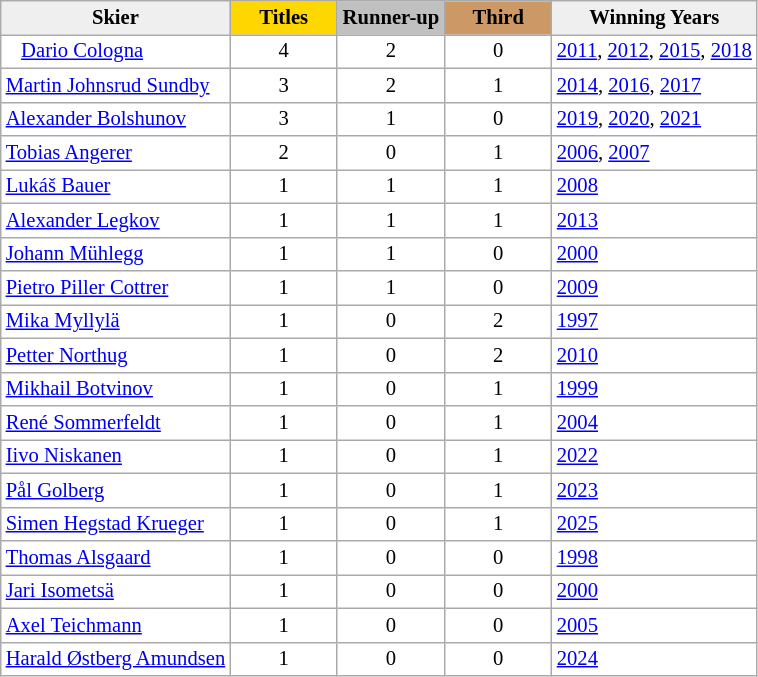<table class="wikitable plainrowheaders" style="background:#fff; font-size:86%; line-height:16px; border:gray solid 1px">
<tr>
<th style="background:#efefef;">Skier</th>
<th style="width:65px; background:gold">Titles</th>
<th style="width:65px; background:silver">Runner-up</th>
<th style="width:65px; background:#c96;">Third</th>
<th style="background:#efefef;">Winning Years</th>
</tr>
<tr>
<td>   <a href='#'>Dario Cologna</a></td>
<td align=center>4</td>
<td align=center>2</td>
<td align=center>0</td>
<td><a href='#'>2011</a>, <a href='#'>2012</a>, <a href='#'>2015</a>, <a href='#'>2018</a></td>
</tr>
<tr>
<td> <a href='#'>Martin Johnsrud Sundby</a></td>
<td align=center>3</td>
<td align=center>2</td>
<td align=center>1</td>
<td><a href='#'>2014</a>, <a href='#'>2016</a>, <a href='#'>2017</a></td>
</tr>
<tr>
<td> <a href='#'>Alexander Bolshunov</a></td>
<td align=center>3</td>
<td align=center>1</td>
<td align=center>0</td>
<td><a href='#'>2019</a>, <a href='#'>2020</a>, <a href='#'>2021</a></td>
</tr>
<tr>
<td> <a href='#'>Tobias Angerer</a></td>
<td align=center>2</td>
<td align=center>0</td>
<td align=center>1</td>
<td><a href='#'>2006</a>, <a href='#'>2007</a></td>
</tr>
<tr>
<td> <a href='#'>Lukáš Bauer</a></td>
<td align=center>1</td>
<td align=center>1</td>
<td align=center>1</td>
<td><a href='#'>2008</a></td>
</tr>
<tr>
<td> <a href='#'>Alexander Legkov</a></td>
<td align=center>1</td>
<td align=center>1</td>
<td align=center>1</td>
<td><a href='#'>2013</a></td>
</tr>
<tr>
<td> <a href='#'>Johann Mühlegg</a></td>
<td align=center>1</td>
<td align=center>1</td>
<td align=center>0</td>
<td><a href='#'>2000</a></td>
</tr>
<tr>
<td> <a href='#'>Pietro Piller Cottrer</a></td>
<td align=center>1</td>
<td align=center>1</td>
<td align=center>0</td>
<td><a href='#'>2009</a></td>
</tr>
<tr>
<td> <a href='#'>Mika Myllylä</a></td>
<td align=center>1</td>
<td align=center>0</td>
<td align=center>2</td>
<td><a href='#'>1997</a></td>
</tr>
<tr>
<td> <a href='#'>Petter Northug</a></td>
<td align=center>1</td>
<td align=center>0</td>
<td align=center>2</td>
<td><a href='#'>2010</a></td>
</tr>
<tr>
<td> <a href='#'>Mikhail Botvinov</a></td>
<td align=center>1</td>
<td align=center>0</td>
<td align=center>1</td>
<td><a href='#'>1999</a></td>
</tr>
<tr>
<td> <a href='#'>René Sommerfeldt</a></td>
<td align=center>1</td>
<td align=center>0</td>
<td align=center>1</td>
<td><a href='#'>2004</a></td>
</tr>
<tr>
<td> <a href='#'>Iivo Niskanen</a></td>
<td align=center>1</td>
<td align=center>0</td>
<td align=center>1</td>
<td><a href='#'>2022</a></td>
</tr>
<tr>
<td> <a href='#'>Pål Golberg</a></td>
<td align=center>1</td>
<td align=center>0</td>
<td align=center>1</td>
<td><a href='#'>2023</a></td>
</tr>
<tr>
<td> <a href='#'>Simen Hegstad Krueger</a></td>
<td align=center>1</td>
<td align=center>0</td>
<td align=center>1</td>
<td><a href='#'>2025</a></td>
</tr>
<tr>
<td> <a href='#'>Thomas Alsgaard</a></td>
<td align=center>1</td>
<td align=center>0</td>
<td align=center>0</td>
<td><a href='#'>1998</a></td>
</tr>
<tr>
<td> <a href='#'>Jari Isometsä</a></td>
<td align=center>1</td>
<td align=center>0</td>
<td align=center>0</td>
<td><a href='#'>2000</a></td>
</tr>
<tr>
<td> <a href='#'>Axel Teichmann</a></td>
<td align=center>1</td>
<td align=center>0</td>
<td align=center>0</td>
<td><a href='#'>2005</a></td>
</tr>
<tr>
<td> <a href='#'>Harald Østberg Amundsen</a></td>
<td align=center>1</td>
<td align=center>0</td>
<td align=center>0</td>
<td><a href='#'>2024</a></td>
</tr>
</table>
